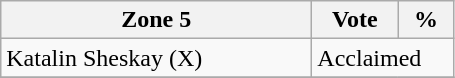<table class="wikitable">
<tr>
<th bgcolor="#DDDDFF" width="200px">Zone 5</th>
<th bgcolor="#DDDDFF" width="50px">Vote</th>
<th bgcolor="#DDDDFF" width="30px">%</th>
</tr>
<tr>
<td>Katalin Sheskay (X)</td>
<td colspan=2>Acclaimed</td>
</tr>
<tr>
</tr>
</table>
